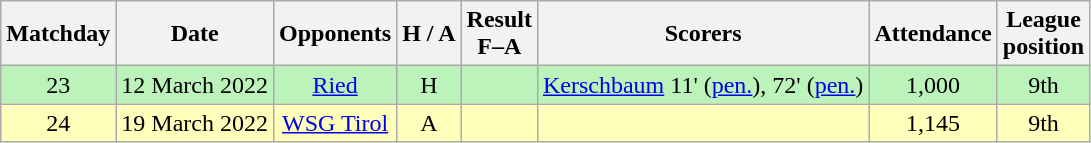<table class="wikitable" style="text-align:center">
<tr>
<th>Matchday</th>
<th>Date</th>
<th>Opponents</th>
<th>H / A</th>
<th>Result<br>F–A</th>
<th>Scorers</th>
<th>Attendance</th>
<th>League<br>position</th>
</tr>
<tr bgcolor="#bbf3bb">
<td>23</td>
<td>12 March 2022</td>
<td><a href='#'>Ried</a></td>
<td>H</td>
<td></td>
<td><a href='#'>Kerschbaum</a> 11' (<a href='#'>pen.</a>), 72' (<a href='#'>pen.</a>)</td>
<td>1,000</td>
<td>9th</td>
</tr>
<tr bgcolor="#ffffbb">
<td>24</td>
<td>19 March 2022</td>
<td><a href='#'>WSG Tirol</a></td>
<td>A</td>
<td></td>
<td></td>
<td>1,145</td>
<td>9th</td>
</tr>
</table>
